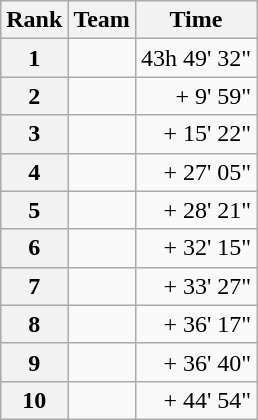<table class="wikitable">
<tr>
<th scope="col">Rank</th>
<th scope="col">Team</th>
<th scope="col">Time</th>
</tr>
<tr>
<th scope="row">1</th>
<td></td>
<td align="right">43h 49' 32"</td>
</tr>
<tr>
<th scope="row">2</th>
<td></td>
<td align="right">+ 9' 59"</td>
</tr>
<tr>
<th scope="row">3</th>
<td></td>
<td align="right">+ 15' 22"</td>
</tr>
<tr>
<th scope="row">4</th>
<td></td>
<td align="right">+ 27' 05"</td>
</tr>
<tr>
<th scope="row">5</th>
<td></td>
<td align="right">+ 28' 21"</td>
</tr>
<tr>
<th scope="row">6</th>
<td></td>
<td align="right">+ 32' 15"</td>
</tr>
<tr>
<th scope="row">7</th>
<td></td>
<td align="right">+ 33' 27"</td>
</tr>
<tr>
<th scope="row">8</th>
<td></td>
<td align="right">+ 36' 17"</td>
</tr>
<tr>
<th scope="row">9</th>
<td></td>
<td align="right">+ 36' 40"</td>
</tr>
<tr>
<th scope="row">10</th>
<td></td>
<td align="right">+ 44' 54"</td>
</tr>
</table>
